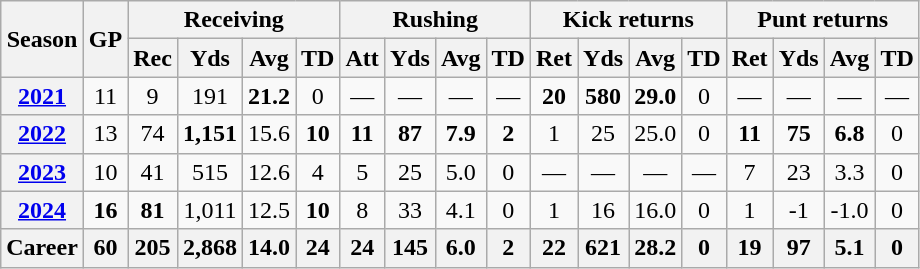<table class="wikitable" style="text-align:center;">
<tr>
<th rowspan="2">Season</th>
<th rowspan="2">GP</th>
<th colspan="4">Receiving</th>
<th colspan="4">Rushing</th>
<th colspan="4">Kick returns</th>
<th colspan="4">Punt returns</th>
</tr>
<tr>
<th>Rec</th>
<th>Yds</th>
<th>Avg</th>
<th>TD</th>
<th>Att</th>
<th>Yds</th>
<th>Avg</th>
<th>TD</th>
<th>Ret</th>
<th>Yds</th>
<th>Avg</th>
<th>TD</th>
<th>Ret</th>
<th>Yds</th>
<th>Avg</th>
<th>TD</th>
</tr>
<tr>
<th><a href='#'>2021</a></th>
<td>11</td>
<td>9</td>
<td>191</td>
<td><strong>21.2</strong></td>
<td>0</td>
<td>—</td>
<td>—</td>
<td>—</td>
<td>—</td>
<td><strong>20</strong></td>
<td><strong>580</strong></td>
<td><strong>29.0</strong></td>
<td>0</td>
<td>—</td>
<td>—</td>
<td>—</td>
<td>—</td>
</tr>
<tr>
<th><a href='#'>2022</a></th>
<td>13</td>
<td>74</td>
<td><strong>1,151</strong></td>
<td>15.6</td>
<td><strong>10</strong></td>
<td><strong>11</strong></td>
<td><strong>87</strong></td>
<td><strong>7.9</strong></td>
<td><strong>2</strong></td>
<td>1</td>
<td>25</td>
<td>25.0</td>
<td>0</td>
<td><strong>11</strong></td>
<td><strong>75</strong></td>
<td><strong>6.8</strong></td>
<td>0</td>
</tr>
<tr>
<th><a href='#'>2023</a></th>
<td>10</td>
<td>41</td>
<td>515</td>
<td>12.6</td>
<td>4</td>
<td>5</td>
<td>25</td>
<td>5.0</td>
<td>0</td>
<td>—</td>
<td>—</td>
<td>—</td>
<td>—</td>
<td>7</td>
<td>23</td>
<td>3.3</td>
<td>0</td>
</tr>
<tr>
<th><a href='#'>2024</a></th>
<td><strong>16</strong></td>
<td><strong>81</strong></td>
<td>1,011</td>
<td>12.5</td>
<td><strong>10</strong></td>
<td>8</td>
<td>33</td>
<td>4.1</td>
<td>0</td>
<td>1</td>
<td>16</td>
<td>16.0</td>
<td>0</td>
<td>1</td>
<td>-1</td>
<td>-1.0</td>
<td>0</td>
</tr>
<tr>
<th>Career</th>
<th>60</th>
<th>205</th>
<th>2,868</th>
<th>14.0</th>
<th>24</th>
<th>24</th>
<th>145</th>
<th>6.0</th>
<th>2</th>
<th>22</th>
<th>621</th>
<th>28.2</th>
<th>0</th>
<th>19</th>
<th>97</th>
<th>5.1</th>
<th>0</th>
</tr>
</table>
